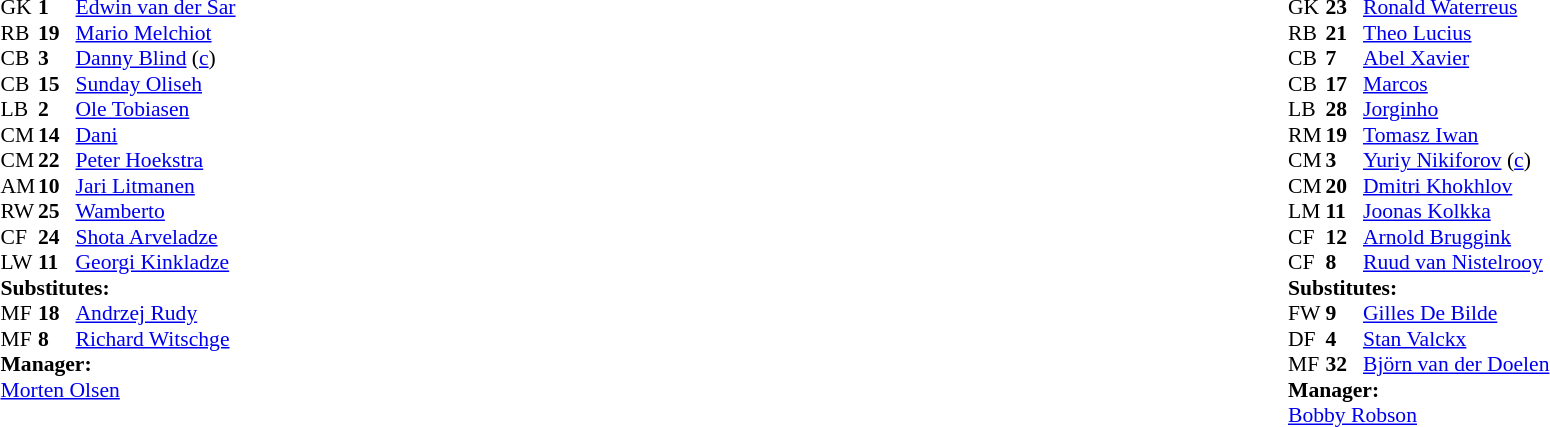<table style="width:100%;">
<tr>
<td style="vertical-align:top; width:50%;"><br><table style="font-size: 90%" cellspacing="0" cellpadding="0">
<tr>
<td colspan="4"></td>
</tr>
<tr>
<th width="25"></th>
<th width="25"></th>
</tr>
<tr>
<td>GK</td>
<td><strong>1</strong></td>
<td> <a href='#'>Edwin van der Sar</a></td>
</tr>
<tr>
<td>RB</td>
<td><strong>19</strong></td>
<td> <a href='#'>Mario Melchiot</a></td>
</tr>
<tr>
<td>CB</td>
<td><strong>3</strong></td>
<td> <a href='#'>Danny Blind</a> (<a href='#'>c</a>)</td>
<td></td>
<td></td>
</tr>
<tr>
<td>CB</td>
<td><strong>15</strong></td>
<td> <a href='#'>Sunday Oliseh</a></td>
</tr>
<tr>
<td>LB</td>
<td><strong>2</strong></td>
<td> <a href='#'>Ole Tobiasen</a></td>
</tr>
<tr>
<td>CM</td>
<td><strong>14</strong></td>
<td> <a href='#'>Dani</a></td>
</tr>
<tr>
<td>CM</td>
<td><strong>22</strong></td>
<td> <a href='#'>Peter Hoekstra</a></td>
</tr>
<tr>
<td>AM</td>
<td><strong>10</strong></td>
<td> <a href='#'>Jari Litmanen</a></td>
<td></td>
<td></td>
</tr>
<tr>
<td>RW</td>
<td><strong>25</strong></td>
<td> <a href='#'>Wamberto</a></td>
</tr>
<tr>
<td>CF</td>
<td><strong>24</strong></td>
<td> <a href='#'>Shota Arveladze</a></td>
</tr>
<tr>
<td>LW</td>
<td><strong>11</strong></td>
<td> <a href='#'>Georgi Kinkladze</a></td>
</tr>
<tr>
<td colspan=4><strong>Substitutes:</strong></td>
</tr>
<tr>
<td>MF</td>
<td><strong>18</strong></td>
<td> <a href='#'>Andrzej Rudy</a></td>
<td></td>
<td></td>
</tr>
<tr>
<td>MF</td>
<td><strong>8</strong></td>
<td> <a href='#'>Richard Witschge</a></td>
<td></td>
<td></td>
</tr>
<tr>
<td colspan=4><strong>Manager:</strong></td>
</tr>
<tr>
<td colspan="4"> <a href='#'>Morten Olsen</a></td>
</tr>
</table>
</td>
<td valign="top"></td>
<td style="vertical-align:top; width:50%;"><br><table cellspacing="0" cellpadding="0" style="font-size:90%; margin:auto;">
<tr>
<td colspan="4"></td>
</tr>
<tr>
<th width="25"></th>
<th width="25"></th>
</tr>
<tr>
<td>GK</td>
<td><strong>23</strong></td>
<td> <a href='#'>Ronald Waterreus</a></td>
<td></td>
</tr>
<tr>
<td>RB</td>
<td><strong>21</strong></td>
<td> <a href='#'>Theo Lucius</a></td>
<td></td>
<td></td>
</tr>
<tr>
<td>CB</td>
<td><strong>7</strong></td>
<td> <a href='#'>Abel Xavier</a></td>
</tr>
<tr>
<td>CB</td>
<td><strong>17</strong></td>
<td> <a href='#'>Marcos</a></td>
</tr>
<tr>
<td>LB</td>
<td><strong>28</strong></td>
<td> <a href='#'>Jorginho</a></td>
</tr>
<tr>
<td>RM</td>
<td><strong>19</strong></td>
<td> <a href='#'>Tomasz Iwan</a></td>
</tr>
<tr>
<td>CM</td>
<td><strong>3</strong></td>
<td> <a href='#'>Yuriy Nikiforov</a> (<a href='#'>c</a>)</td>
</tr>
<tr>
<td>CM</td>
<td><strong>20</strong></td>
<td> <a href='#'>Dmitri Khokhlov</a></td>
<td></td>
<td></td>
</tr>
<tr>
<td>LM</td>
<td><strong>11</strong></td>
<td> <a href='#'>Joonas Kolkka</a></td>
</tr>
<tr>
<td>CF</td>
<td><strong>12</strong></td>
<td> <a href='#'>Arnold Bruggink</a></td>
<td></td>
<td></td>
</tr>
<tr>
<td>CF</td>
<td><strong>8</strong></td>
<td> <a href='#'>Ruud van Nistelrooy</a></td>
</tr>
<tr>
<td colspan=4><strong>Substitutes:</strong></td>
</tr>
<tr>
<td>FW</td>
<td><strong>9</strong></td>
<td> <a href='#'>Gilles De Bilde</a></td>
<td></td>
<td></td>
</tr>
<tr>
<td>DF</td>
<td><strong>4</strong></td>
<td> <a href='#'>Stan Valckx</a></td>
<td></td>
<td></td>
</tr>
<tr>
<td>MF</td>
<td><strong>32</strong></td>
<td> <a href='#'>Björn van der Doelen</a></td>
<td></td>
<td></td>
</tr>
<tr>
<td colspan=4><strong>Manager:</strong></td>
</tr>
<tr>
<td colspan="4"> <a href='#'>Bobby Robson</a></td>
</tr>
</table>
</td>
</tr>
</table>
